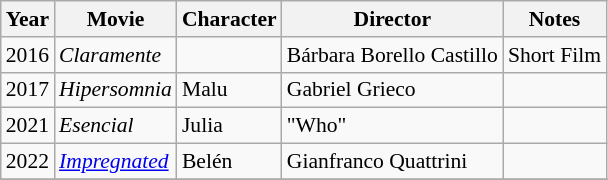<table class="wikitable" style="font-size: 90%;">
<tr>
<th>Year</th>
<th>Movie</th>
<th>Character</th>
<th>Director</th>
<th>Notes</th>
</tr>
<tr>
<td>2016</td>
<td><em>Claramente</em></td>
<td></td>
<td>Bárbara Borello Castillo</td>
<td>Short Film</td>
</tr>
<tr>
<td>2017</td>
<td><em>Hipersomnia</em></td>
<td>Malu</td>
<td>Gabriel Grieco</td>
<td></td>
</tr>
<tr>
<td>2021</td>
<td><em>Esencial</em></td>
<td>Julia</td>
<td>"Who"</td>
<td></td>
</tr>
<tr>
<td>2022</td>
<td><em><a href='#'>Impregnated</a></em></td>
<td>Belén</td>
<td>Gianfranco Quattrini</td>
<td></td>
</tr>
<tr>
</tr>
</table>
